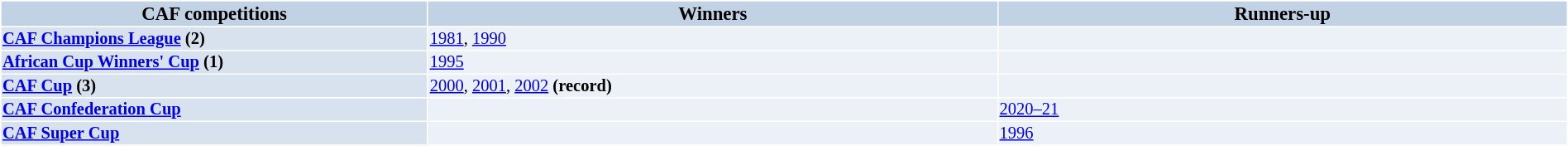<table width="100%" style="background: #a4k5v9; border: 1px solid #AAAAAA; border-collapse: collapse; border-color: white; color: black; font-size: 95%;" border="1" cellspacing="0">
<tr style="background:#C2D2E5">
<th width="27%"><strong>CAF competitions</strong></th>
<th width="36%"><strong>Winners</strong></th>
<th width="36%"><strong>Runners-up</strong></th>
</tr>
<tr style="font-size:90%;">
</tr>
<tr style="font-size:90%;">
<td bgcolor="#d8e2ee"><strong><a href='#'>CAF Champions League</a> (2)</strong></td>
<td bgcolor="#ecf1f7"><a href='#'>1981</a>, <a href='#'>1990</a></td>
<td bgcolor="#ecf1f7"></td>
</tr>
<tr style="font-size:90%;">
<td bgcolor="#d8e2ee"><strong><a href='#'>African Cup Winners' Cup</a> (1)</strong></td>
<td bgcolor="#ecf1f7"><a href='#'>1995</a></td>
<td bgcolor="#ecf1f7"></td>
</tr>
<tr style="font-size:90%;">
<td bgcolor="#d8e2ee"><strong><a href='#'>CAF Cup</a> (3)</strong></td>
<td bgcolor="#ecf1f7"><a href='#'>2000</a>, <a href='#'>2001</a>, <a href='#'>2002</a> <strong>(record)</strong></td>
<td bgcolor="#ecf1f7"></td>
</tr>
<tr style="font-size:90%;">
<td bgcolor="#d8e2ee"><strong><a href='#'>CAF Confederation Cup</a></strong></td>
<td bgcolor="#ecf1f7"></td>
<td bgcolor="#ecf1f7"><a href='#'>2020–21</a></td>
</tr>
<tr style="font-size:90%;">
<td bgcolor="#d8e2ee"><strong><a href='#'>CAF Super Cup</a></strong></td>
<td bgcolor="#ecf1f7"></td>
<td bgcolor="#ecf1f7"><a href='#'>1996</a></td>
</tr>
</table>
